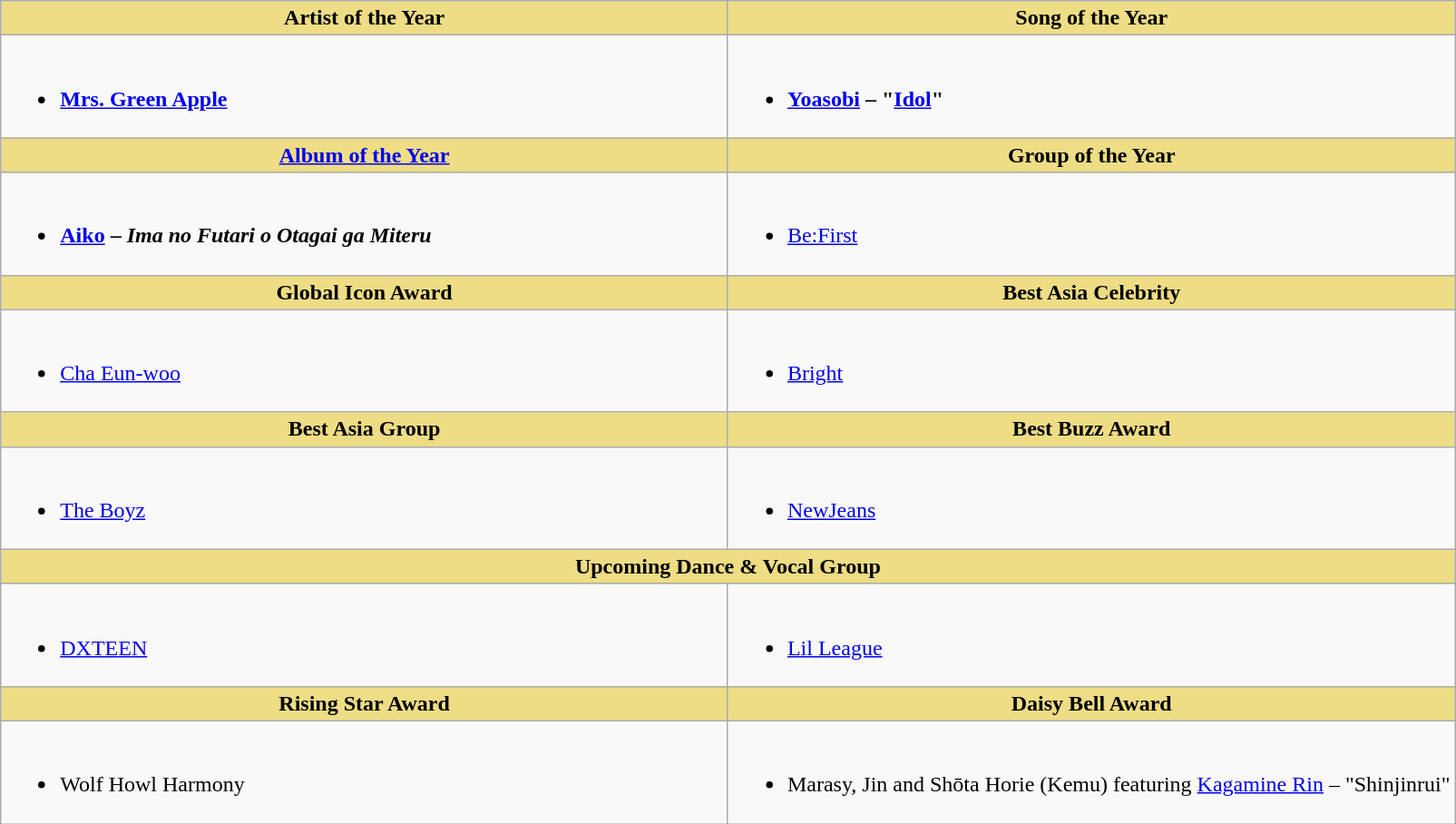<table class="wikitable">
<tr>
<th scope="col" style="background:#EEDD85; width:50%">Artist of the Year</th>
<th scope="col" style="background:#EEDD85; width:50%">Song of the Year</th>
</tr>
<tr>
<td style="vertical-align:top"><br><ul><li><strong><a href='#'>Mrs. Green Apple</a></strong></li></ul></td>
<td style="vertical-align:top"><br><ul><li><strong><a href='#'>Yoasobi</a> – "<a href='#'>Idol</a>"</strong></li></ul></td>
</tr>
<tr>
<th scope="col" style="background:#EEDD85; width:50%"><a href='#'>Album of the Year</a></th>
<th scope="col" style="background:#EEDD85; width:50%">Group of the Year</th>
</tr>
<tr>
<td style="vertical-align:top"><br><ul><li><strong><a href='#'>Aiko</a> – <em>Ima no Futari o Otagai ga Miteru<strong><em></li></ul></td>
<td style="vertical-align:top"><br><ul><li></strong><a href='#'>Be:First</a><strong></li></ul></td>
</tr>
<tr>
<th scope="col" style="background:#EEDD85; width:50%">Global Icon Award</th>
<th scope="col" style="background:#EEDD85; width:50%">Best Asia Celebrity</th>
</tr>
<tr>
<td style="vertical-align:top"><br><ul><li></strong><a href='#'>Cha Eun-woo</a><strong></li></ul></td>
<td style="vertical-align:top"><br><ul><li></strong><a href='#'>Bright</a><strong></li></ul></td>
</tr>
<tr>
<th scope="col" style="background:#EEDD85; width:50%">Best Asia Group</th>
<th scope="col" style="background:#EEDD85; width:50%">Best Buzz Award</th>
</tr>
<tr>
<td style="vertical-align:top"><br><ul><li></strong><a href='#'>The Boyz</a><strong></li></ul></td>
<td style="vertical-align:top"><br><ul><li></strong><a href='#'>NewJeans</a><strong></li></ul></td>
</tr>
<tr>
<th scope="col" style="background:#EEDD85; width:50%" colspan="2">Upcoming Dance & Vocal Group</th>
</tr>
<tr>
<td style="vertical-align:top"><br><ul><li></strong><a href='#'>DXTEEN</a><strong></li></ul></td>
<td style="vertical-align:top"><br><ul><li></strong><a href='#'>Lil League</a><strong></li></ul></td>
</tr>
<tr>
<th scope="col" style="background:#EEDD85; width:50%">Rising Star Award</th>
<th scope="col" style="background:#EEDD85; width:50%">Daisy Bell Award</th>
</tr>
<tr>
<td style="vertical-align:top"><br><ul><li></strong>Wolf Howl Harmony<strong></li></ul></td>
<td style="vertical-align:top"><br><ul><li></strong>Marasy, Jin and Shōta Horie (Kemu) featuring <a href='#'>Kagamine Rin</a> – "Shinjinrui"<strong></li></ul></td>
</tr>
</table>
